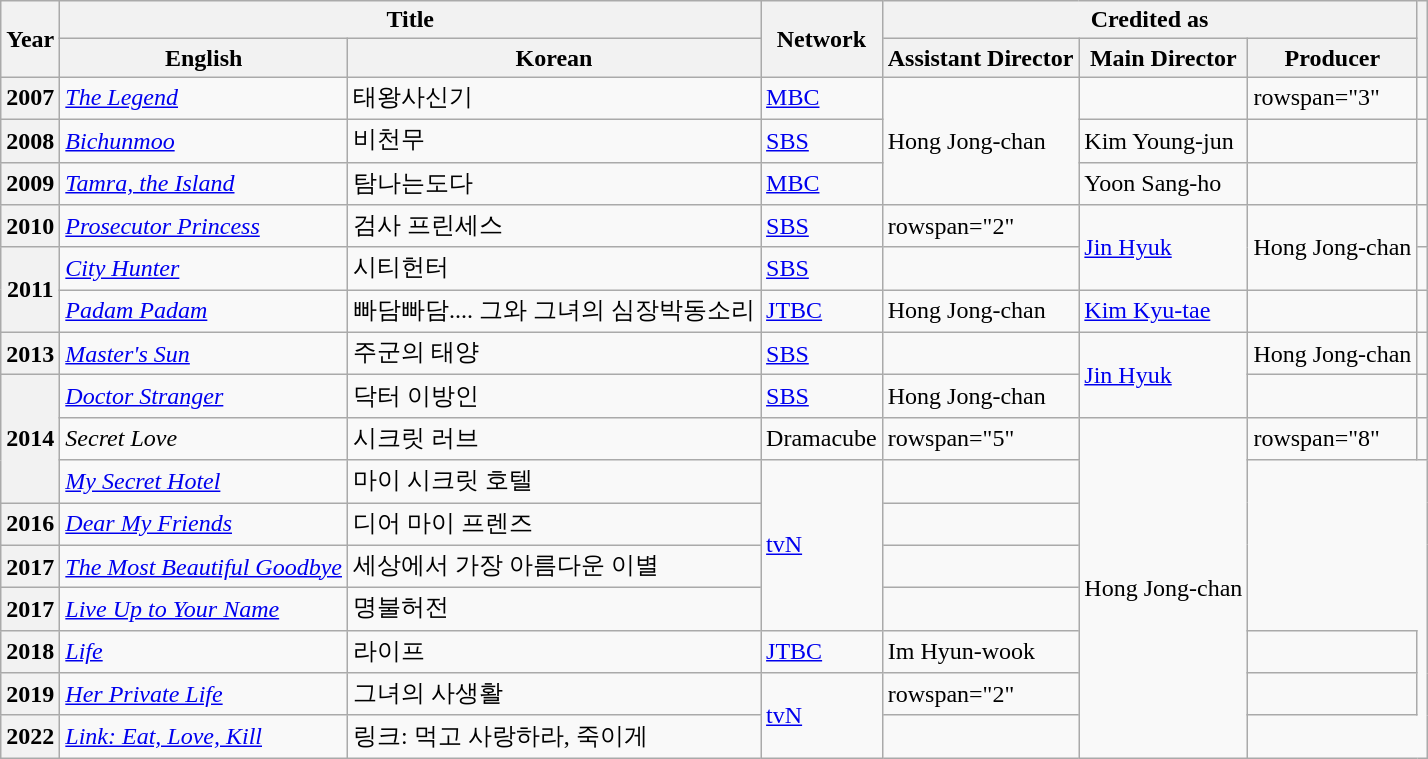<table class="wikitable plainrowheaders sortable">
<tr>
<th rowspan="2" scope="col">Year</th>
<th colspan="2" scope="col">Title</th>
<th rowspan="2" scope="col">Network</th>
<th colspan="3">Credited as</th>
<th rowspan="2" scope="col" class="unsortable"></th>
</tr>
<tr>
<th>English</th>
<th>Korean</th>
<th>Assistant Director</th>
<th>Main Director</th>
<th>Producer</th>
</tr>
<tr>
<th scope="row">2007</th>
<td><em><a href='#'>The Legend</a></em></td>
<td>태왕사신기</td>
<td><a href='#'>MBC</a></td>
<td rowspan="3">Hong Jong-chan</td>
<td></td>
<td>rowspan="3" </td>
<td></td>
</tr>
<tr>
<th scope="row">2008</th>
<td><em><a href='#'>Bichunmoo</a></em></td>
<td>비천무</td>
<td><a href='#'>SBS</a></td>
<td>Kim Young-jun</td>
<td></td>
</tr>
<tr>
<th scope="row">2009</th>
<td><em><a href='#'>Tamra, the Island</a></em></td>
<td>탐나는도다</td>
<td><a href='#'>MBC</a></td>
<td>Yoon Sang-ho</td>
<td></td>
</tr>
<tr>
<th scope="row">2010</th>
<td><em><a href='#'>Prosecutor Princess</a></em></td>
<td>검사 프린세스</td>
<td><a href='#'>SBS</a></td>
<td>rowspan="2" </td>
<td rowspan="2"><a href='#'>Jin Hyuk</a></td>
<td rowspan="2">Hong Jong-chan</td>
<td></td>
</tr>
<tr>
<th rowspan="2" scope="row">2011</th>
<td><em><a href='#'>City Hunter</a></em></td>
<td>시티헌터</td>
<td><a href='#'>SBS</a></td>
<td></td>
</tr>
<tr>
<td><em><a href='#'>Padam Padam</a></em></td>
<td>빠담빠담.... 그와 그녀의 심장박동소리</td>
<td><a href='#'>JTBC</a></td>
<td>Hong Jong-chan</td>
<td><a href='#'>Kim Kyu-tae</a></td>
<td></td>
<td></td>
</tr>
<tr>
<th scope="row">2013</th>
<td><em><a href='#'>Master's Sun</a></em></td>
<td>주군의 태양</td>
<td><a href='#'>SBS</a></td>
<td></td>
<td rowspan="2"><a href='#'>Jin Hyuk</a></td>
<td>Hong Jong-chan</td>
<td></td>
</tr>
<tr>
<th rowspan="3" scope="row">2014</th>
<td><em><a href='#'>Doctor Stranger</a></em></td>
<td>닥터 이방인</td>
<td><a href='#'>SBS</a></td>
<td>Hong Jong-chan</td>
<td></td>
<td></td>
</tr>
<tr>
<td><em>Secret Love</em></td>
<td>시크릿 러브</td>
<td>Dramacube</td>
<td>rowspan="5" </td>
<td rowspan="8">Hong Jong-chan</td>
<td>rowspan="8" </td>
<td></td>
</tr>
<tr>
<td><em><a href='#'>My Secret Hotel</a></em></td>
<td>마이 시크릿 호텔</td>
<td rowspan="4"><a href='#'>tvN</a></td>
<td></td>
</tr>
<tr>
<th scope="row">2016</th>
<td><em><a href='#'>Dear My Friends</a></em></td>
<td>디어 마이 프렌즈</td>
<td></td>
</tr>
<tr>
<th scope="row">2017</th>
<td><em><a href='#'>The Most Beautiful Goodbye</a></em></td>
<td>세상에서 가장 아름다운 이별</td>
<td></td>
</tr>
<tr>
<th scope="row">2017</th>
<td><em><a href='#'>Live Up to Your Name</a></em></td>
<td>명불허전</td>
<td></td>
</tr>
<tr>
<th scope="row">2018</th>
<td><em><a href='#'>Life</a></em></td>
<td>라이프</td>
<td><a href='#'>JTBC</a></td>
<td>Im Hyun-wook</td>
<td></td>
</tr>
<tr>
<th scope="row">2019</th>
<td><em><a href='#'>Her Private Life</a></em></td>
<td>그녀의 사생활</td>
<td rowspan="2"><a href='#'>tvN</a></td>
<td>rowspan="2" </td>
<td></td>
</tr>
<tr>
<th scope="row">2022</th>
<td><em><a href='#'>Link: Eat, Love, Kill</a></em></td>
<td>링크: 먹고 사랑하라, 죽이게</td>
<td></td>
</tr>
</table>
